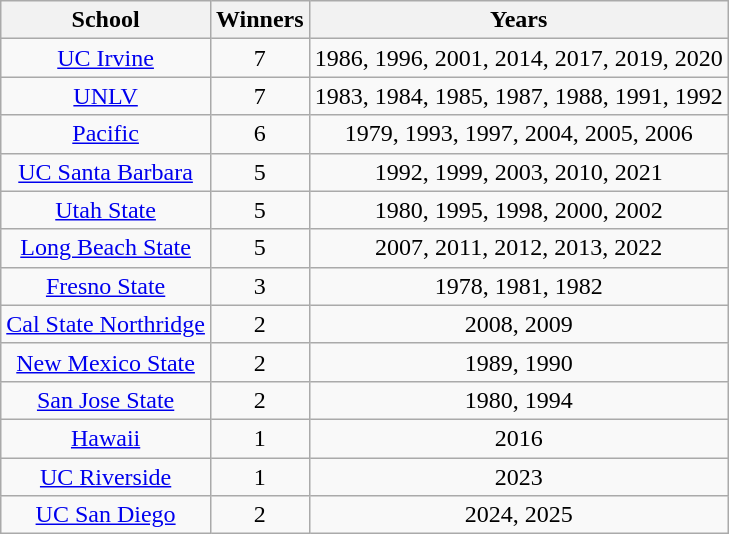<table class="wikitable sortable" style="text-align:center;">
<tr>
<th>School</th>
<th>Winners</th>
<th class=unsortable>Years</th>
</tr>
<tr>
<td><a href='#'>UC Irvine</a></td>
<td>7</td>
<td>1986, 1996, 2001, 2014, 2017, 2019, 2020</td>
</tr>
<tr>
<td><a href='#'>UNLV</a></td>
<td>7</td>
<td>1983, 1984, 1985, 1987, 1988, 1991, 1992</td>
</tr>
<tr>
<td><a href='#'>Pacific</a></td>
<td>6</td>
<td>1979, 1993, 1997, 2004, 2005, 2006</td>
</tr>
<tr>
<td><a href='#'>UC Santa Barbara</a></td>
<td>5</td>
<td>1992, 1999, 2003, 2010, 2021</td>
</tr>
<tr>
<td><a href='#'>Utah State</a></td>
<td>5</td>
<td>1980, 1995, 1998, 2000, 2002</td>
</tr>
<tr>
<td><a href='#'>Long Beach State</a></td>
<td>5</td>
<td>2007, 2011, 2012, 2013, 2022</td>
</tr>
<tr>
<td><a href='#'>Fresno State</a></td>
<td>3</td>
<td>1978, 1981, 1982</td>
</tr>
<tr>
<td><a href='#'>Cal State Northridge</a></td>
<td>2</td>
<td>2008, 2009</td>
</tr>
<tr>
<td><a href='#'>New Mexico State</a></td>
<td>2</td>
<td>1989, 1990</td>
</tr>
<tr>
<td><a href='#'>San Jose State</a></td>
<td>2</td>
<td>1980, 1994</td>
</tr>
<tr>
<td><a href='#'>Hawaii</a></td>
<td>1</td>
<td>2016</td>
</tr>
<tr>
<td><a href='#'>UC Riverside</a></td>
<td>1</td>
<td>2023</td>
</tr>
<tr>
<td><a href='#'>UC San Diego</a></td>
<td>2</td>
<td>2024, 2025</td>
</tr>
</table>
